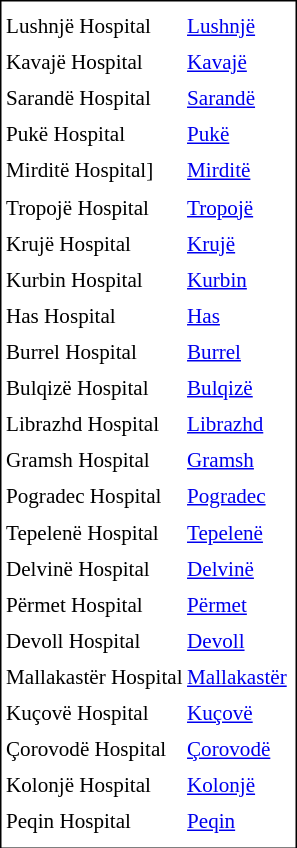<table cellpadding="0" cellspacing="3" style="border:1px solid #000000; font-size:88%; line-height: 1.5em;">
<tr>
<td><strong></strong></td>
<td><strong></strong></td>
<td><strong></strong></td>
</tr>
<tr>
<td>Lushnjë Hospital</td>
<td><a href='#'>Lushnjë</a></td>
<td></td>
</tr>
<tr>
<td>Kavajë Hospital</td>
<td><a href='#'>Kavajë</a></td>
<td></td>
</tr>
<tr>
<td>Sarandë Hospital</td>
<td><a href='#'>Sarandë</a></td>
<td></td>
</tr>
<tr>
<td>Pukë Hospital</td>
<td><a href='#'>Pukë</a></td>
<td></td>
</tr>
<tr>
<td>Mirditë Hospital]</td>
<td><a href='#'>Mirditë</a></td>
<td></td>
</tr>
<tr>
<td>Tropojë Hospital</td>
<td><a href='#'>Tropojë</a></td>
<td></td>
</tr>
<tr>
<td>Krujë Hospital</td>
<td><a href='#'>Krujë</a></td>
<td></td>
</tr>
<tr>
<td>Kurbin Hospital</td>
<td><a href='#'>Kurbin</a></td>
<td></td>
</tr>
<tr>
<td>Has Hospital</td>
<td><a href='#'>Has</a></td>
<td></td>
</tr>
<tr>
<td>Burrel Hospital</td>
<td><a href='#'>Burrel</a></td>
<td></td>
</tr>
<tr>
<td>Bulqizë Hospital</td>
<td><a href='#'>Bulqizë</a></td>
<td></td>
</tr>
<tr>
<td>Librazhd Hospital</td>
<td><a href='#'>Librazhd</a></td>
<td></td>
</tr>
<tr>
<td>Gramsh Hospital</td>
<td><a href='#'>Gramsh</a></td>
<td></td>
</tr>
<tr>
<td>Pogradec Hospital</td>
<td><a href='#'>Pogradec</a></td>
<td></td>
</tr>
<tr>
<td>Tepelenë Hospital</td>
<td><a href='#'>Tepelenë</a></td>
<td></td>
</tr>
<tr>
<td>Delvinë Hospital</td>
<td><a href='#'>Delvinë</a></td>
<td></td>
</tr>
<tr>
<td>Përmet Hospital</td>
<td><a href='#'>Përmet</a></td>
<td></td>
</tr>
<tr>
<td>Devoll Hospital</td>
<td><a href='#'>Devoll</a></td>
<td></td>
</tr>
<tr>
<td>Mallakastër Hospital</td>
<td><a href='#'>Mallakastër</a></td>
<td></td>
</tr>
<tr>
<td>Kuçovë Hospital</td>
<td><a href='#'>Kuçovë</a></td>
<td></td>
</tr>
<tr>
<td>Çorovodë Hospital</td>
<td><a href='#'>Çorovodë</a></td>
<td></td>
</tr>
<tr>
<td>Kolonjë Hospital</td>
<td><a href='#'>Kolonjë</a></td>
<td></td>
</tr>
<tr>
<td>Peqin Hospital</td>
<td><a href='#'>Peqin</a></td>
<td></td>
</tr>
<tr>
</tr>
</table>
